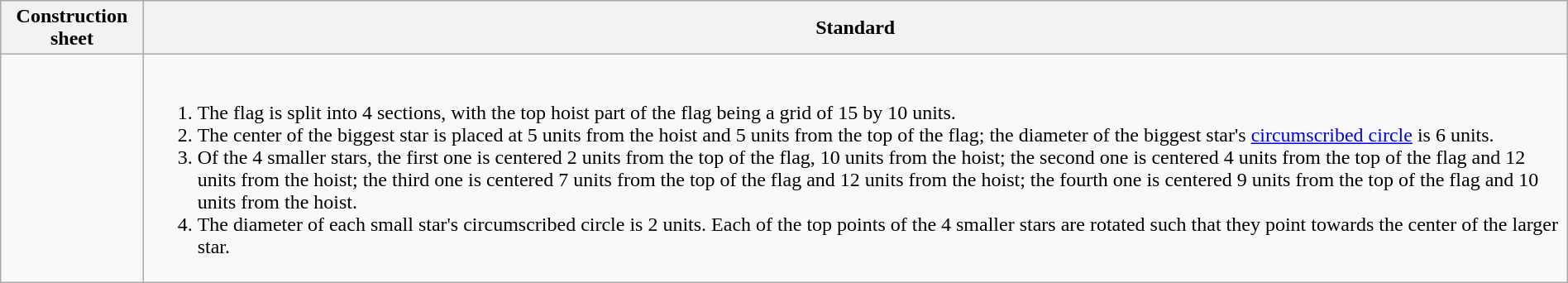<table class="wikitable" style="margin:1em auto;">
<tr>
<th>Construction sheet</th>
<th>Standard</th>
</tr>
<tr>
<td></td>
<td><br><ol><li>The flag is split into 4 sections, with the top hoist part of the flag being a grid of 15 by 10 units.</li><li>The center of the biggest star is placed at 5 units from the hoist and 5 units from the top of the flag; the diameter of the biggest star's <a href='#'>circumscribed circle</a> is 6 units.</li><li>Of the 4 smaller stars, the first one is centered 2 units from the top of the flag, 10 units from the hoist; the second one is centered 4 units from the top of the flag and 12 units from the hoist; the third one is centered 7 units from the top of the flag and 12 units from the hoist; the fourth one is centered 9 units from the top of the flag and 10 units from the hoist.</li><li>The diameter of each small star's circumscribed circle is 2 units. Each of the top points of the 4 smaller stars are rotated such that they point towards the center of the larger star.</li></ol></td>
</tr>
</table>
